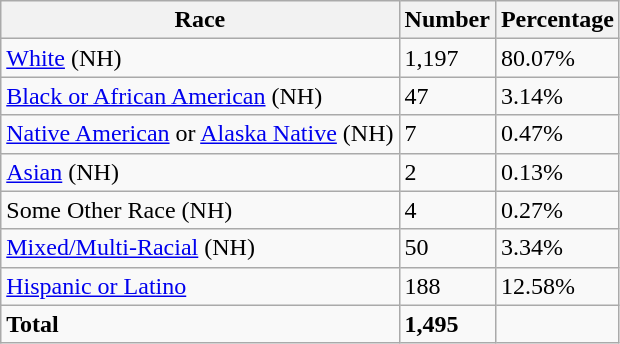<table class="wikitable">
<tr>
<th>Race</th>
<th>Number</th>
<th>Percentage</th>
</tr>
<tr>
<td><a href='#'>White</a> (NH)</td>
<td>1,197</td>
<td>80.07%</td>
</tr>
<tr>
<td><a href='#'>Black or African American</a> (NH)</td>
<td>47</td>
<td>3.14%</td>
</tr>
<tr>
<td><a href='#'>Native American</a> or <a href='#'>Alaska Native</a> (NH)</td>
<td>7</td>
<td>0.47%</td>
</tr>
<tr>
<td><a href='#'>Asian</a> (NH)</td>
<td>2</td>
<td>0.13%</td>
</tr>
<tr>
<td>Some Other Race (NH)</td>
<td>4</td>
<td>0.27%</td>
</tr>
<tr>
<td><a href='#'>Mixed/Multi-Racial</a> (NH)</td>
<td>50</td>
<td>3.34%</td>
</tr>
<tr>
<td><a href='#'>Hispanic or Latino</a></td>
<td>188</td>
<td>12.58%</td>
</tr>
<tr>
<td><strong>Total</strong></td>
<td><strong>1,495</strong></td>
<td></td>
</tr>
</table>
